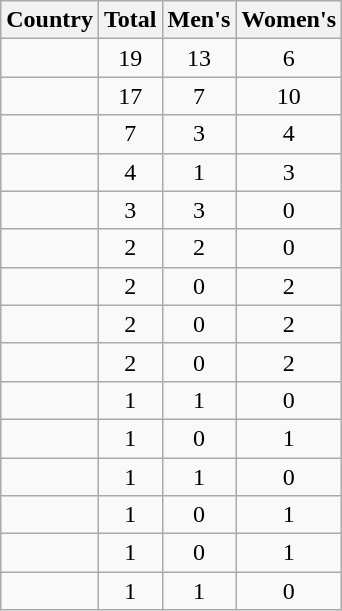<table class="wikitable sortable" style="text-align:center">
<tr>
<th>Country</th>
<th>Total</th>
<th>Men's</th>
<th>Women's</th>
</tr>
<tr>
<td align=left></td>
<td>19</td>
<td>13</td>
<td>6</td>
</tr>
<tr>
<td align=left></td>
<td>17</td>
<td>7</td>
<td>10</td>
</tr>
<tr>
<td align=left></td>
<td>7</td>
<td>3</td>
<td>4</td>
</tr>
<tr>
<td align=left></td>
<td>4</td>
<td>1</td>
<td>3</td>
</tr>
<tr>
<td align=left></td>
<td>3</td>
<td>3</td>
<td>0</td>
</tr>
<tr>
<td align=left></td>
<td>2</td>
<td>2</td>
<td>0</td>
</tr>
<tr>
<td align=left></td>
<td>2</td>
<td>0</td>
<td>2</td>
</tr>
<tr>
<td align=left></td>
<td>2</td>
<td>0</td>
<td>2</td>
</tr>
<tr>
<td align=left></td>
<td>2</td>
<td>0</td>
<td>2</td>
</tr>
<tr>
<td align=left></td>
<td>1</td>
<td>1</td>
<td>0</td>
</tr>
<tr>
<td align=left></td>
<td>1</td>
<td>0</td>
<td>1</td>
</tr>
<tr>
<td align=left></td>
<td>1</td>
<td>1</td>
<td>0</td>
</tr>
<tr>
<td align=left></td>
<td>1</td>
<td>0</td>
<td>1</td>
</tr>
<tr>
<td align=left></td>
<td>1</td>
<td>0</td>
<td>1</td>
</tr>
<tr>
<td align=left></td>
<td>1</td>
<td>1</td>
<td>0</td>
</tr>
</table>
